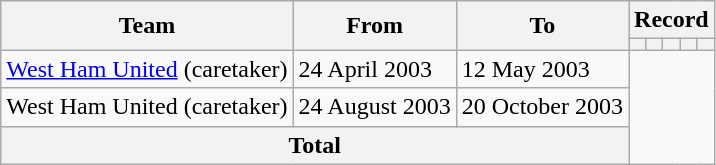<table class=wikitable style="text-align: center">
<tr>
<th rowspan=2>Team</th>
<th rowspan=2>From</th>
<th rowspan=2>To</th>
<th colspan=5>Record</th>
</tr>
<tr>
<th></th>
<th></th>
<th></th>
<th></th>
<th></th>
</tr>
<tr>
<td align=left><a href='#'>West Ham United</a> (caretaker)</td>
<td align=left>24 April 2003</td>
<td align=left>12 May 2003<br></td>
</tr>
<tr>
<td align=left>West Ham United (caretaker)</td>
<td align=left>24 August 2003</td>
<td align=left>20 October 2003<br></td>
</tr>
<tr>
<th colspan=3>Total<br></th>
</tr>
</table>
